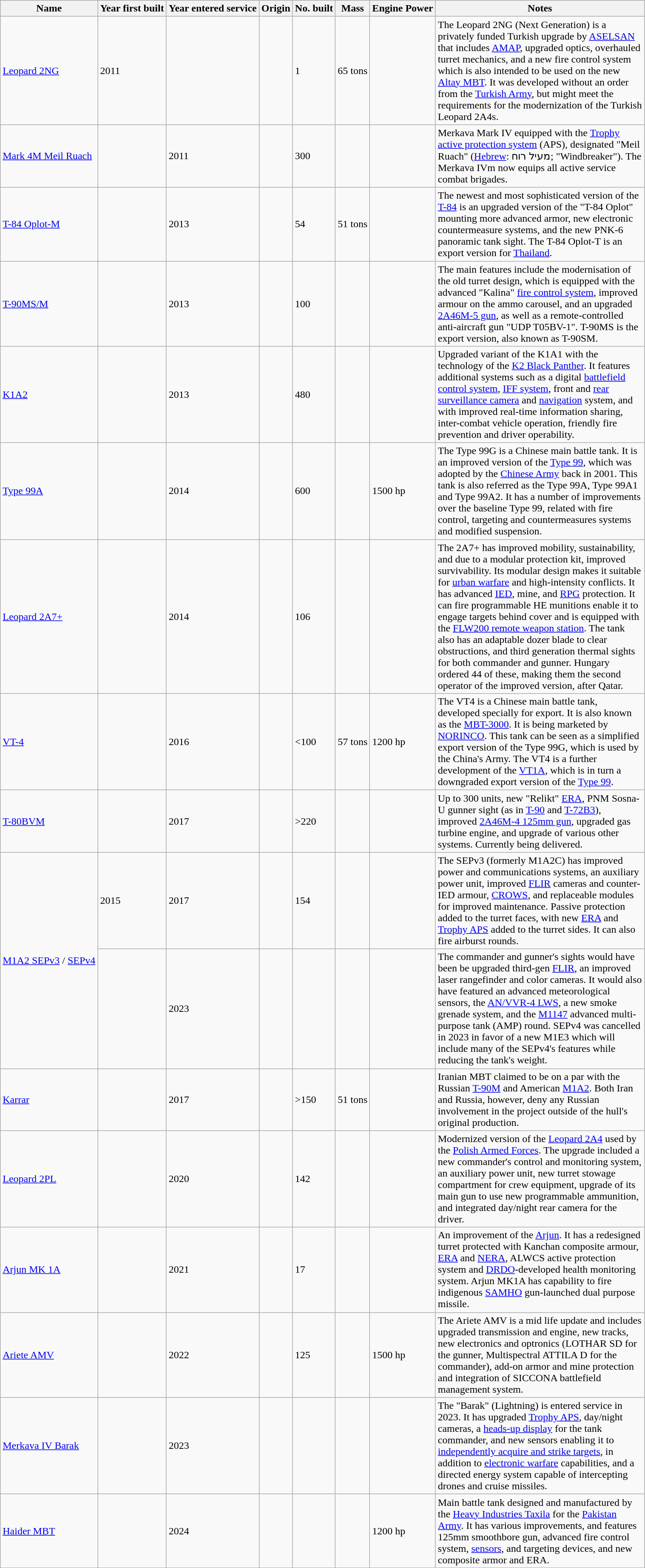<table class="wikitable sortable sticky-header">
<tr>
<th scope="col">Name</th>
<th>Year first built</th>
<th scope="col">Year entered service</th>
<th scope="col">Origin</th>
<th scope="col">No. built</th>
<th>Mass</th>
<th>Engine Power</th>
<th scope="col" style="width:20em">Notes</th>
</tr>
<tr>
<td><a href='#'>Leopard 2NG</a></td>
<td>2011</td>
<td></td>
<td> <br> </td>
<td>1</td>
<td>65 tons</td>
<td></td>
<td>The Leopard 2NG (Next Generation) is a privately funded Turkish upgrade by <a href='#'>ASELSAN</a> that includes <a href='#'>AMAP</a>, upgraded optics, overhauled turret mechanics, and a new fire control system which is also intended to be used on the new <a href='#'>Altay MBT</a>. It was developed without an order from the <a href='#'>Turkish Army</a>, but might meet the requirements for the modernization of the Turkish Leopard 2A4s.</td>
</tr>
<tr>
<td><a href='#'>Mark 4M Meil Ruach</a></td>
<td></td>
<td>2011</td>
<td></td>
<td>300</td>
<td></td>
<td></td>
<td>Merkava Mark IV equipped with the <a href='#'>Trophy active protection system</a> (APS), designated "Meil Ruach" (<a href='#'>Hebrew</a>: מעיל רוח; "Windbreaker"). The Merkava IVm now equips all active service combat brigades.</td>
</tr>
<tr>
<td><a href='#'>T-84 Oplot-M</a></td>
<td></td>
<td>2013</td>
<td><br></td>
<td>54</td>
<td>51 tons</td>
<td></td>
<td>The newest and most sophisticated version of the <a href='#'>T-84</a> is an upgraded version of the "T-84 Oplot" mounting more advanced armor, new electronic countermeasure systems, and the new PNK-6 panoramic tank sight. The T-84 Oplot-T is an export version for <a href='#'>Thailand</a>.</td>
</tr>
<tr>
<td><a href='#'>T-90MS/M</a></td>
<td></td>
<td>2013</td>
<td><br></td>
<td>100</td>
<td></td>
<td></td>
<td>The main features include the modernisation of the old turret design, which is equipped with the advanced "Kalina" <a href='#'>fire control system</a>, improved armour on the ammo carousel, and an upgraded <a href='#'>2A46M-5 gun</a>, as well as a remote-controlled anti-aircraft gun "UDP T05BV-1". T-90MS is the export version, also known as T-90SM.</td>
</tr>
<tr>
<td><a href='#'>K1A2</a></td>
<td></td>
<td>2013</td>
<td></td>
<td>480</td>
<td></td>
<td></td>
<td>Upgraded variant of the K1A1 with the technology of the <a href='#'>K2 Black Panther</a>. It features additional systems such as a digital <a href='#'>battlefield control system</a>, <a href='#'>IFF system</a>, front and <a href='#'>rear surveillance camera</a> and <a href='#'>navigation</a> system, and with improved real-time information sharing, inter-combat vehicle operation, friendly fire prevention and driver operability.</td>
</tr>
<tr>
<td><a href='#'>Type 99A</a></td>
<td></td>
<td>2014</td>
<td></td>
<td>600</td>
<td></td>
<td>1500 hp</td>
<td>The Type 99G is a Chinese main battle tank. It is an improved version of the <a href='#'>Type 99</a>, which was adopted by the <a href='#'>Chinese Army</a> back in 2001. This tank is also referred as the Type 99A, Type 99A1 and Type 99A2. It has a number of improvements over the baseline Type 99, related with fire control, targeting and countermeasures systems and modified suspension.</td>
</tr>
<tr>
<td><a href='#'>Leopard 2A7+</a></td>
<td></td>
<td>2014</td>
<td></td>
<td>106</td>
<td></td>
<td></td>
<td>The 2A7+ has improved mobility, sustainability, and due to a modular protection kit, improved survivability. Its modular design makes it suitable for <a href='#'>urban warfare</a> and high-intensity conflicts. It has advanced <a href='#'>IED</a>, mine, and <a href='#'>RPG</a> protection. It can fire programmable HE munitions enable it to engage targets behind cover and is equipped with the <a href='#'>FLW200 remote weapon station</a>. The tank also has an adaptable dozer blade to clear obstructions, and third generation thermal sights for both commander and gunner. Hungary ordered 44 of these, making them the second operator of the improved version, after Qatar.</td>
</tr>
<tr>
<td><a href='#'>VT-4</a></td>
<td></td>
<td>2016</td>
<td></td>
<td><100</td>
<td>57 tons</td>
<td>1200 hp</td>
<td>The VT4 is a Chinese main battle tank, developed specially for export. It is also known as the <a href='#'>MBT-3000</a>. It is being marketed by <a href='#'>NORINCO</a>. This tank can be seen as a simplified export version of the Type 99G, which is used by the China's Army. The VT4 is a further development of the <a href='#'>VT1A</a>, which is in turn a downgraded export version of the <a href='#'>Type 99</a>.</td>
</tr>
<tr>
<td><a href='#'>T-80BVM</a></td>
<td></td>
<td>2017</td>
<td><br></td>
<td>>220</td>
<td></td>
<td></td>
<td>Up to 300 units, new "Relikt" <a href='#'>ERA</a>, PNM Sosna-U gunner sight (as in <a href='#'>T-90</a> and <a href='#'>T-72B3</a>), improved <a href='#'>2A46M-4 125mm gun</a>, upgraded gas turbine engine, and upgrade of various other systems. Currently being delivered.</td>
</tr>
<tr>
<td rowspan="2"><a href='#'>M1A2 SEPv3</a> / <a href='#'>SEPv4</a></td>
<td>2015</td>
<td>2017</td>
<td></td>
<td>154</td>
<td></td>
<td></td>
<td>The SEPv3 (formerly M1A2C) has improved power and communications systems, an auxiliary power unit, improved <a href='#'>FLIR</a> cameras and counter-IED armour, <a href='#'>CROWS</a>, and replaceable modules for improved maintenance. Passive protection added to the turret faces, with new <a href='#'>ERA</a> and <a href='#'>Trophy APS</a> added to the turret sides. It can also fire airburst rounds.</td>
</tr>
<tr>
<td></td>
<td>2023</td>
<td></td>
<td></td>
<td></td>
<td></td>
<td>The commander and gunner's sights would have been be upgraded third-gen <a href='#'>FLIR</a>, an improved laser rangefinder and color cameras. It would also have featured an advanced meteorological sensors, the <a href='#'>AN/VVR-4 LWS</a>, a new smoke grenade system, and the <a href='#'>M1147</a> advanced multi-purpose tank (AMP) round. SEPv4 was cancelled in 2023 in favor of a new M1E3 which will include many of the SEPv4's features while reducing the tank's weight.</td>
</tr>
<tr>
<td><a href='#'>Karrar</a></td>
<td></td>
<td>2017</td>
<td></td>
<td>>150</td>
<td>51 tons</td>
<td></td>
<td>Iranian MBT claimed to be on a par with the Russian <a href='#'>T-90M</a> and American <a href='#'>M1A2</a>. Both Iran and Russia, however, deny any Russian involvement in the project outside of the hull's original production.</td>
</tr>
<tr>
<td><a href='#'>Leopard 2PL</a></td>
<td></td>
<td>2020</td>
<td>  <br> </td>
<td>142</td>
<td></td>
<td></td>
<td>Modernized version of the <a href='#'>Leopard 2A4</a> used by the <a href='#'>Polish Armed Forces</a>. The upgrade included a new commander's control and monitoring system, an auxiliary power unit, new turret stowage compartment for crew equipment, upgrade of its main gun to use new programmable ammunition, and  integrated day/night rear camera for the driver.</td>
</tr>
<tr>
<td><a href='#'>Arjun MK 1A</a></td>
<td></td>
<td>2021</td>
<td></td>
<td>17</td>
<td></td>
<td></td>
<td>An improvement of the <a href='#'>Arjun</a>. It has a redesigned turret protected with Kanchan composite armour, <a href='#'>ERA</a> and <a href='#'>NERA</a>, ALWCS active protection system and <a href='#'>DRDO</a>-developed health monitoring system. Arjun MK1A has capability to fire indigenous <a href='#'>SAMHO</a> gun-launched dual purpose missile.</td>
</tr>
<tr>
<td><a href='#'>Ariete AMV</a></td>
<td></td>
<td>2022</td>
<td></td>
<td>125</td>
<td></td>
<td>1500 hp</td>
<td>The Ariete AMV is a mid life update and includes upgraded transmission and engine, new tracks, new electronics and optronics (LOTHAR SD for the gunner, Multispectral ATTILA D for the commander), add-on armor and mine protection and integration of SICCONA battlefield management system.</td>
</tr>
<tr>
<td><a href='#'>Merkava IV Barak</a></td>
<td></td>
<td>2023</td>
<td></td>
<td></td>
<td></td>
<td></td>
<td>The "Barak" (Lightning) is entered service in 2023. It has upgraded <a href='#'>Trophy APS</a>, day/night cameras, a <a href='#'>heads-up display</a> for the tank commander, and new sensors enabling it to <a href='#'>independently acquire and strike targets</a>, in addition to <a href='#'>electronic warfare</a> capabilities, and a directed energy system capable of intercepting drones and cruise missiles.</td>
</tr>
<tr>
<td><a href='#'>Haider MBT</a></td>
<td></td>
<td>2024</td>
<td><br></td>
<td></td>
<td></td>
<td>1200 hp</td>
<td>Main battle tank designed and manufactured by the <a href='#'>Heavy Industries Taxila</a> for the <a href='#'>Pakistan Army</a>. It has various improvements, and features 125mm smoothbore gun, advanced fire control system, <a href='#'>sensors</a>, and targeting devices, and new composite armor and ERA.</td>
</tr>
</table>
